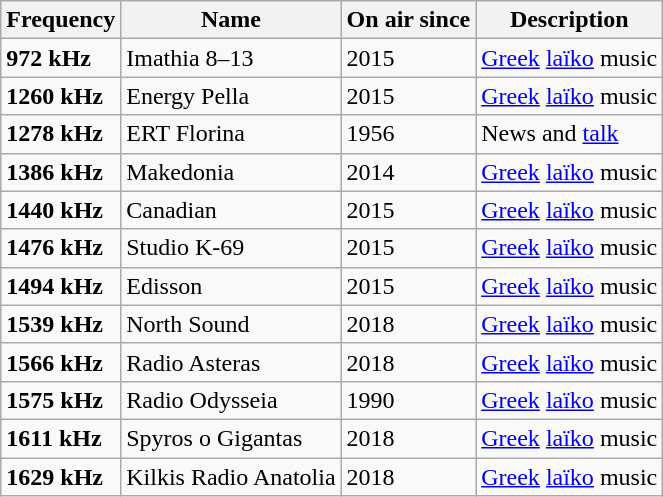<table class="wikitable">
<tr>
<th>Frequency</th>
<th>Name</th>
<th>On air since</th>
<th>Description</th>
</tr>
<tr>
<td><strong>972 kHz</strong></td>
<td>Imathia 8–13</td>
<td>2015</td>
<td><a href='#'>Greek</a> <a href='#'>laïko</a> music</td>
</tr>
<tr>
<td><strong>1260 kHz</strong></td>
<td>Energy Pella</td>
<td>2015</td>
<td><a href='#'>Greek</a> <a href='#'>laïko</a> music</td>
</tr>
<tr>
<td><strong>1278 kHz</strong></td>
<td>ERT Florina</td>
<td>1956</td>
<td>News and <a href='#'>talk</a></td>
</tr>
<tr>
<td><strong>1386 kHz</strong></td>
<td>Makedonia</td>
<td>2014</td>
<td><a href='#'>Greek</a> <a href='#'>laïko</a> music</td>
</tr>
<tr>
<td><strong>1440 kHz</strong></td>
<td>Canadian</td>
<td>2015</td>
<td><a href='#'>Greek</a> <a href='#'>laïko</a> music</td>
</tr>
<tr>
<td><strong>1476 kHz</strong></td>
<td>Studio K-69</td>
<td>2015</td>
<td><a href='#'>Greek</a> <a href='#'>laïko</a> music</td>
</tr>
<tr>
<td><strong>1494 kHz</strong></td>
<td>Edisson</td>
<td>2015</td>
<td><a href='#'>Greek</a> <a href='#'>laïko</a> music</td>
</tr>
<tr>
<td><strong>1539 kHz</strong></td>
<td>North Sound</td>
<td>2018</td>
<td><a href='#'>Greek</a> <a href='#'>laïko</a> music</td>
</tr>
<tr>
<td><strong>1566 kHz</strong></td>
<td>Radio Asteras</td>
<td>2018</td>
<td><a href='#'>Greek</a> <a href='#'>laïko</a> music</td>
</tr>
<tr>
<td><strong>1575 kHz</strong></td>
<td>Radio Odysseia</td>
<td>1990</td>
<td><a href='#'>Greek</a> <a href='#'>laïko</a> music</td>
</tr>
<tr>
<td><strong>1611 kHz</strong></td>
<td>Spyros o Gigantas</td>
<td>2018</td>
<td><a href='#'>Greek</a> <a href='#'>laïko</a> music</td>
</tr>
<tr>
<td><strong>1629 kHz</strong></td>
<td>Kilkis Radio Anatolia</td>
<td>2018</td>
<td><a href='#'>Greek</a> <a href='#'>laïko</a> music</td>
</tr>
</table>
